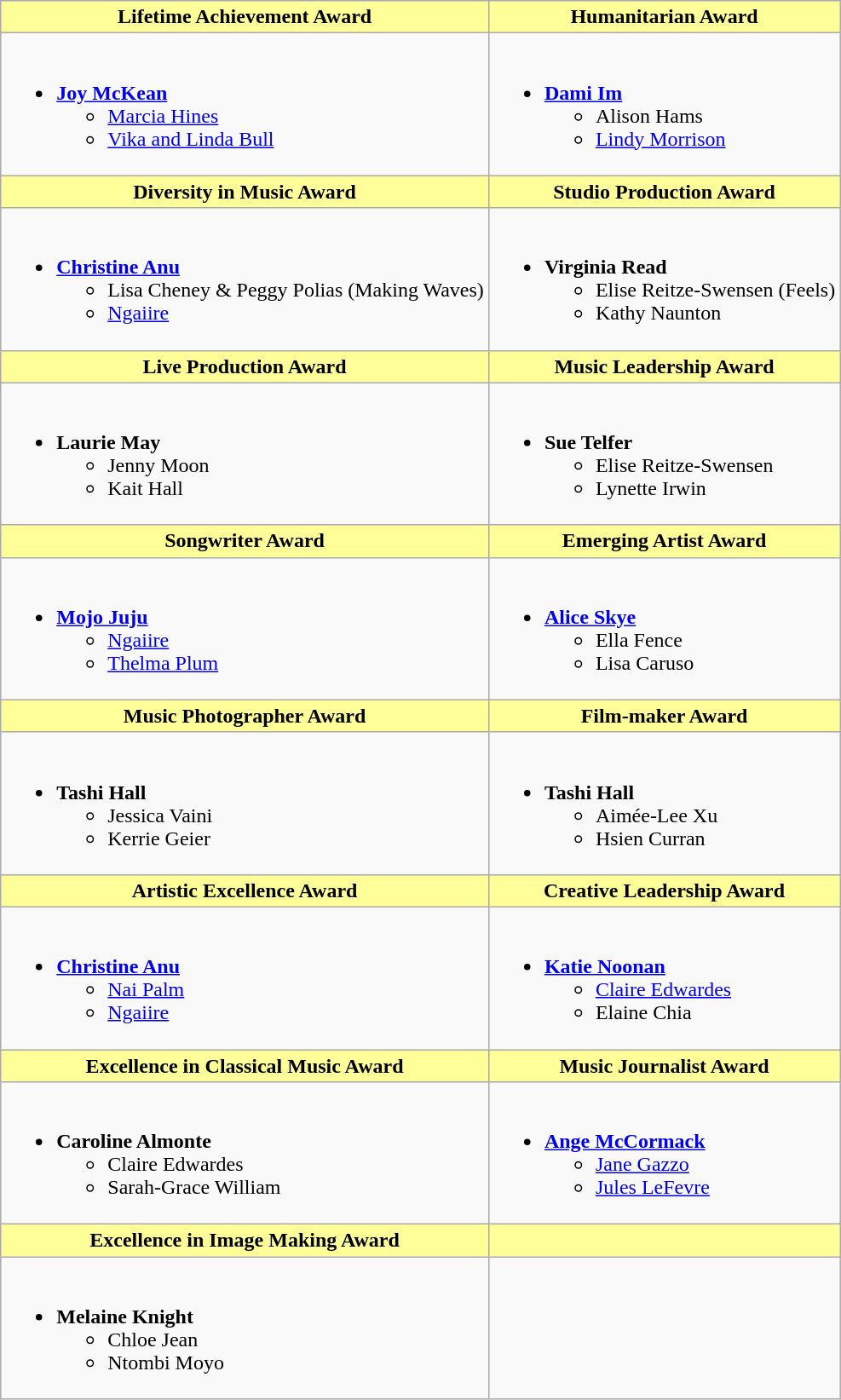<table class=wikitable style="width="100%">
<tr>
<th style="background:#ff9; width=;"50%">Lifetime Achievement Award</th>
<th style="background:#ff9; width=;"50%">Humanitarian Award</th>
</tr>
<tr>
<td><br><ul><li><strong><a href='#'>Joy McKean</a></strong><ul><li><a href='#'>Marcia Hines</a></li><li><a href='#'>Vika and Linda Bull</a></li></ul></li></ul></td>
<td><br><ul><li><strong><a href='#'>Dami Im</a></strong><ul><li>Alison Hams</li><li><a href='#'>Lindy Morrison</a></li></ul></li></ul></td>
</tr>
<tr>
<th style="background:#ff9; width=;"50%">Diversity in Music Award</th>
<th style="background:#ff9; width=;"50%">Studio Production Award</th>
</tr>
<tr>
<td><br><ul><li><strong><a href='#'>Christine Anu</a></strong><ul><li>Lisa Cheney & Peggy Polias (Making Waves)</li><li><a href='#'>Ngaiire</a></li></ul></li></ul></td>
<td><br><ul><li><strong>Virginia Read</strong><ul><li>Elise Reitze-Swensen (Feels)</li><li>Kathy Naunton</li></ul></li></ul></td>
</tr>
<tr>
<th style="background:#ff9; width=;"50%">Live Production Award</th>
<th style="background:#ff9; width=;"50%">Music Leadership Award</th>
</tr>
<tr>
<td><br><ul><li><strong>Laurie May</strong><ul><li>Jenny Moon</li><li>Kait Hall</li></ul></li></ul></td>
<td><br><ul><li><strong>Sue Telfer</strong><ul><li>Elise Reitze-Swensen</li><li>Lynette Irwin</li></ul></li></ul></td>
</tr>
<tr>
<th style="background:#ff9; width=;"50%">Songwriter Award</th>
<th style="background:#ff9; width=;"50%">Emerging Artist Award</th>
</tr>
<tr>
<td><br><ul><li><strong><a href='#'>Mojo Juju</a></strong><ul><li><a href='#'>Ngaiire</a></li><li><a href='#'>Thelma Plum</a></li></ul></li></ul></td>
<td><br><ul><li><strong><a href='#'>Alice Skye</a></strong><ul><li>Ella Fence</li><li>Lisa Caruso</li></ul></li></ul></td>
</tr>
<tr>
<th style="background:#ff9; width=;"50%">Music Photographer Award</th>
<th style="background:#ff9; width=;"50%">Film-maker Award</th>
</tr>
<tr>
<td><br><ul><li><strong>Tashi Hall</strong><ul><li>Jessica Vaini</li><li>Kerrie Geier</li></ul></li></ul></td>
<td><br><ul><li><strong>Tashi Hall</strong><ul><li>Aimée-Lee Xu</li><li>Hsien Curran</li></ul></li></ul></td>
</tr>
<tr>
<th style="background:#ff9; width=;"50%">Artistic Excellence Award</th>
<th style="background:#ff9; width=;"50%">Creative Leadership Award</th>
</tr>
<tr>
<td><br><ul><li><strong><a href='#'>Christine Anu</a></strong><ul><li><a href='#'>Nai Palm</a></li><li><a href='#'>Ngaiire</a></li></ul></li></ul></td>
<td><br><ul><li><strong><a href='#'>Katie Noonan</a></strong><ul><li><a href='#'>Claire Edwardes</a></li><li>Elaine Chia</li></ul></li></ul></td>
</tr>
<tr>
<th style="background:#ff9; width=;"50%">Excellence in Classical Music Award</th>
<th style="background:#ff9; width=;"50%">Music Journalist Award</th>
</tr>
<tr>
<td><br><ul><li><strong>Caroline Almonte</strong><ul><li>Claire Edwardes</li><li>Sarah-Grace William</li></ul></li></ul></td>
<td><br><ul><li><strong><a href='#'>Ange McCormack</a></strong><ul><li><a href='#'>Jane Gazzo</a></li><li><a href='#'>Jules LeFevre</a></li></ul></li></ul></td>
</tr>
<tr>
<th style="background:#ff9; width=;"50%">Excellence in Image Making Award</th>
<th style="background:#ff9; width=;"50%"></th>
</tr>
<tr>
<td><br><ul><li><strong>Melaine Knight</strong><ul><li>Chloe Jean</li><li>Ntombi Moyo</li></ul></li></ul></td>
<td></td>
</tr>
</table>
